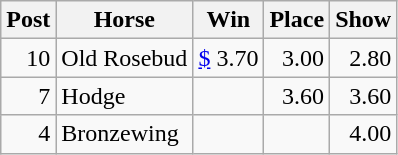<table class="wikitable" border="1">
<tr>
<th>Post</th>
<th>Horse</th>
<th>Win</th>
<th>Place</th>
<th>Show</th>
</tr>
<tr>
<td align="right">10</td>
<td>Old Rosebud</td>
<td align="right"><a href='#'>$</a> 3.70</td>
<td align="right">3.00</td>
<td align="right">2.80</td>
</tr>
<tr>
<td align="right">7</td>
<td>Hodge</td>
<td></td>
<td align="right">3.60</td>
<td align="right">3.60</td>
</tr>
<tr>
<td align="right">4</td>
<td>Bronzewing</td>
<td></td>
<td></td>
<td align="right">4.00</td>
</tr>
</table>
